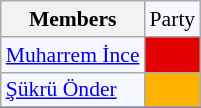<table class=wikitable style="border:1px solid #8888aa; background-color:#f7f8ff; padding:0px; font-size:90%;">
<tr>
<th>Members</th>
<td>Party</td>
</tr>
<tr>
<td><a href='#'>Muharrem İnce</a></td>
<td style="background: #e30000"></td>
</tr>
<tr>
<td><a href='#'>Şükrü Önder</a></td>
<td style="background: #ffb300"></td>
</tr>
<tr>
</tr>
</table>
